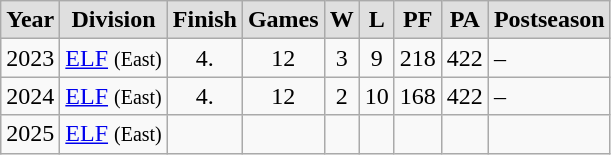<table class="wikitable" style="text-align:center;">
<tr style="background:#DFDFDF; font-weight:bold">
<td>Year</td>
<td>Division</td>
<td>Finish</td>
<td>Games</td>
<td>W</td>
<td>L</td>
<td>PF</td>
<td>PA</td>
<td>Postseason</td>
</tr>
<tr>
<td>2023</td>
<td><a href='#'>ELF</a> <small>(East)</small></td>
<td>4.</td>
<td>12</td>
<td>3</td>
<td>9</td>
<td>218</td>
<td>422</td>
<td style="text-align:left">–</td>
</tr>
<tr>
<td>2024</td>
<td><a href='#'>ELF</a> <small>(East)</small></td>
<td>4.</td>
<td>12</td>
<td>2</td>
<td>10</td>
<td>168</td>
<td>422</td>
<td style="text-align:left">–</td>
</tr>
<tr>
<td>2025</td>
<td><a href='#'>ELF</a> <small>(East)</small></td>
<td></td>
<td></td>
<td></td>
<td></td>
<td></td>
<td></td>
<td style="text-align:left"></td>
</tr>
</table>
